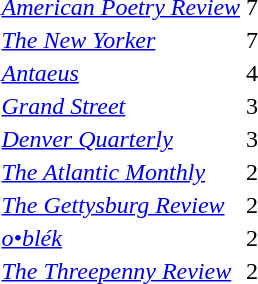<table>
<tr>
<td><em><a href='#'>American Poetry Review</a></em></td>
<td>7</td>
</tr>
<tr>
<td><em><a href='#'>The New Yorker</a></em></td>
<td>7</td>
</tr>
<tr>
<td><em><a href='#'>Antaeus</a></em></td>
<td>4</td>
</tr>
<tr>
<td><em><a href='#'>Grand Street</a></em></td>
<td>3</td>
</tr>
<tr>
<td><em><a href='#'>Denver Quarterly</a></em></td>
<td>3</td>
</tr>
<tr>
<td><em><a href='#'>The Atlantic Monthly</a></em></td>
<td>2</td>
</tr>
<tr>
<td><em><a href='#'>The Gettysburg Review</a></em></td>
<td>2</td>
</tr>
<tr>
<td><em><a href='#'>o•blék</a></em></td>
<td>2</td>
</tr>
<tr>
<td><em><a href='#'>The Threepenny Review</a></em></td>
<td>2</td>
</tr>
<tr>
</tr>
</table>
